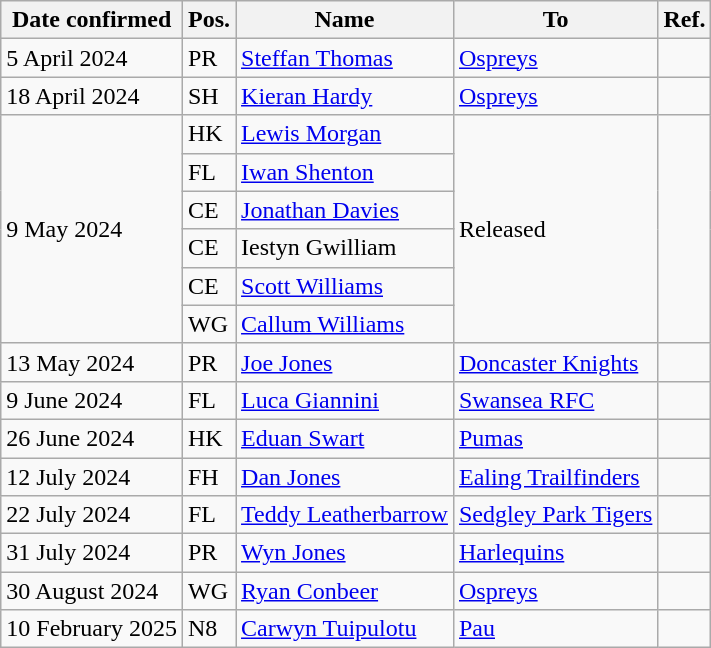<table class="wikitable">
<tr>
<th>Date confirmed</th>
<th>Pos.</th>
<th>Name</th>
<th>To</th>
<th>Ref.</th>
</tr>
<tr>
<td>5 April 2024</td>
<td>PR</td>
<td> <a href='#'>Steffan Thomas</a></td>
<td><a href='#'>Ospreys</a></td>
<td></td>
</tr>
<tr>
<td>18 April 2024</td>
<td>SH</td>
<td> <a href='#'>Kieran Hardy</a></td>
<td><a href='#'>Ospreys</a></td>
<td></td>
</tr>
<tr>
<td rowspan="6">9 May 2024</td>
<td>HK</td>
<td> <a href='#'>Lewis Morgan</a></td>
<td rowspan="6">Released</td>
<td rowspan="6"></td>
</tr>
<tr>
<td>FL</td>
<td> <a href='#'>Iwan Shenton</a></td>
</tr>
<tr>
<td>CE</td>
<td> <a href='#'>Jonathan Davies</a></td>
</tr>
<tr>
<td>CE</td>
<td> Iestyn Gwilliam</td>
</tr>
<tr>
<td>CE</td>
<td> <a href='#'>Scott Williams</a></td>
</tr>
<tr>
<td>WG</td>
<td> <a href='#'>Callum Williams</a></td>
</tr>
<tr>
<td>13 May 2024</td>
<td>PR</td>
<td> <a href='#'>Joe Jones</a></td>
<td> <a href='#'>Doncaster Knights</a></td>
<td></td>
</tr>
<tr>
<td>9 June 2024</td>
<td>FL</td>
<td> <a href='#'>Luca Giannini</a></td>
<td><a href='#'>Swansea RFC</a></td>
<td></td>
</tr>
<tr>
<td>26 June 2024</td>
<td>HK</td>
<td> <a href='#'>Eduan Swart</a></td>
<td> <a href='#'>Pumas</a></td>
<td></td>
</tr>
<tr>
<td>12 July 2024</td>
<td>FH</td>
<td> <a href='#'>Dan Jones</a></td>
<td> <a href='#'>Ealing Trailfinders</a></td>
<td></td>
</tr>
<tr>
<td>22 July 2024</td>
<td>FL</td>
<td> <a href='#'>Teddy Leatherbarrow</a></td>
<td> <a href='#'>Sedgley Park Tigers</a></td>
<td></td>
</tr>
<tr>
<td>31 July 2024</td>
<td>PR</td>
<td> <a href='#'>Wyn Jones</a></td>
<td> <a href='#'>Harlequins</a></td>
<td></td>
</tr>
<tr>
<td>30 August 2024</td>
<td>WG</td>
<td> <a href='#'>Ryan Conbeer</a></td>
<td><a href='#'>Ospreys</a></td>
<td></td>
</tr>
<tr>
<td>10 February 2025</td>
<td>N8</td>
<td> <a href='#'>Carwyn Tuipulotu</a></td>
<td> <a href='#'>Pau</a></td>
<td></td>
</tr>
</table>
